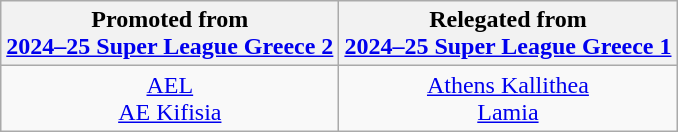<table class="wikitable">
<tr>
<th>Promoted from<br><a href='#'>2024–25 Super League Greece 2</a></th>
<th>Relegated from<br><a href='#'>2024–25 Super League Greece 1</a></th>
</tr>
<tr>
<td align=center><a href='#'>AEL</a><br><a href='#'>AE Kifisia</a></td>
<td align=center><a href='#'>Athens Kallithea</a><br><a href='#'>Lamia</a></td>
</tr>
</table>
